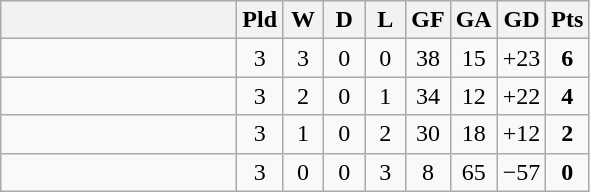<table class="wikitable" style="text-align:center;">
<tr>
<th width=150></th>
<th width=20>Pld</th>
<th width=20>W</th>
<th width=20>D</th>
<th width=20>L</th>
<th width=20>GF</th>
<th width=20>GA</th>
<th width=20>GD</th>
<th width=20>Pts</th>
</tr>
<tr>
<td align="left"></td>
<td>3</td>
<td>3</td>
<td>0</td>
<td>0</td>
<td>38</td>
<td>15</td>
<td>+23</td>
<td><strong>6</strong></td>
</tr>
<tr>
<td align="left"></td>
<td>3</td>
<td>2</td>
<td>0</td>
<td>1</td>
<td>34</td>
<td>12</td>
<td>+22</td>
<td><strong>4</strong></td>
</tr>
<tr>
<td align="left"></td>
<td>3</td>
<td>1</td>
<td>0</td>
<td>2</td>
<td>30</td>
<td>18</td>
<td>+12</td>
<td><strong>2</strong></td>
</tr>
<tr>
<td align="left"></td>
<td>3</td>
<td>0</td>
<td>0</td>
<td>3</td>
<td>8</td>
<td>65</td>
<td>−57</td>
<td><strong>0</strong></td>
</tr>
</table>
